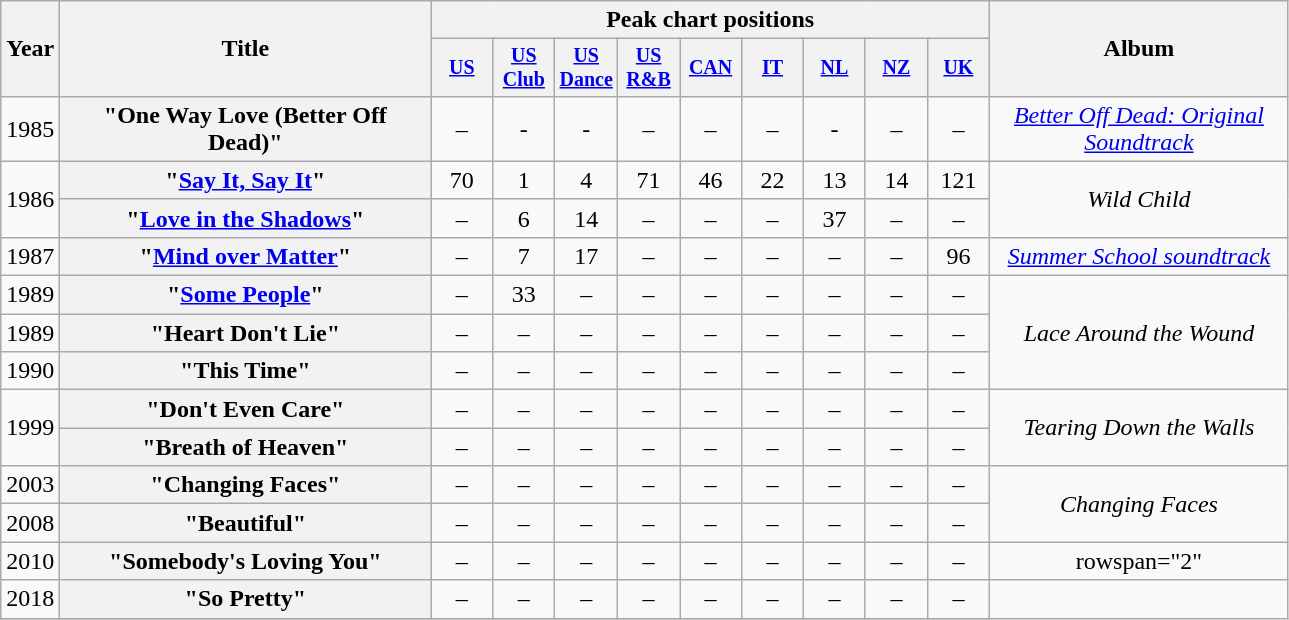<table class="wikitable plainrowheaders" style="text-align:center;">
<tr>
<th rowspan="2" scope="col" style="width:2em;">Year</th>
<th rowspan="2" scope="col" style="width:15em;">Title</th>
<th colspan="9">Peak chart positions</th>
<th rowspan="2" style="width:12em;">Album</th>
</tr>
<tr style=font-size:smaller>
<th width=35><a href='#'>US</a></th>
<th width=35><a href='#'>US Club</a></th>
<th width=35><a href='#'>US Dance</a></th>
<th width=35><a href='#'>US R&B</a></th>
<th width=35><a href='#'>CAN</a></th>
<th width=35><a href='#'>IT</a></th>
<th width=35><a href='#'>NL</a></th>
<th width=35><a href='#'>NZ</a></th>
<th width=35><a href='#'>UK</a></th>
</tr>
<tr>
<td>1985</td>
<th scope="row">"One Way Love (Better Off Dead)"</th>
<td>–</td>
<td>-</td>
<td>-</td>
<td>–</td>
<td>–</td>
<td>–</td>
<td>-</td>
<td>–</td>
<td>–</td>
<td><em><a href='#'>Better Off Dead: Original Soundtrack</a></em></td>
</tr>
<tr>
<td rowspan="2">1986</td>
<th scope="row">"<a href='#'>Say It, Say It</a>"</th>
<td>70</td>
<td>1</td>
<td>4</td>
<td>71</td>
<td>46</td>
<td>22</td>
<td>13</td>
<td>14</td>
<td>121</td>
<td rowspan="2"><em>Wild Child</em></td>
</tr>
<tr>
<th scope="row">"<a href='#'>Love in the Shadows</a>"</th>
<td>–</td>
<td>6</td>
<td>14</td>
<td>–</td>
<td>–</td>
<td>–</td>
<td>37</td>
<td>–</td>
<td>–</td>
</tr>
<tr>
<td>1987</td>
<th scope="row">"<a href='#'>Mind over Matter</a>"</th>
<td>–</td>
<td>7</td>
<td>17</td>
<td>–</td>
<td>–</td>
<td>–</td>
<td>–</td>
<td>–</td>
<td>96</td>
<td><em><a href='#'>Summer School soundtrack</a></em></td>
</tr>
<tr>
<td>1989</td>
<th scope="row">"<a href='#'>Some People</a>"</th>
<td>–</td>
<td>33</td>
<td>–</td>
<td>–</td>
<td>–</td>
<td>–</td>
<td>–</td>
<td>–</td>
<td>–</td>
<td rowspan="3"><em>Lace Around the Wound</em></td>
</tr>
<tr>
<td>1989</td>
<th scope="row">"Heart Don't Lie"</th>
<td>–</td>
<td>–</td>
<td>–</td>
<td>–</td>
<td>–</td>
<td>–</td>
<td>–</td>
<td>–</td>
<td>–</td>
</tr>
<tr>
<td>1990</td>
<th scope="row">"This Time"</th>
<td>–</td>
<td>–</td>
<td>–</td>
<td>–</td>
<td>–</td>
<td>–</td>
<td>–</td>
<td>–</td>
<td>–</td>
</tr>
<tr>
<td rowspan="2">1999</td>
<th scope="row">"Don't Even Care"</th>
<td>–</td>
<td>–</td>
<td>–</td>
<td>–</td>
<td>–</td>
<td>–</td>
<td>–</td>
<td>–</td>
<td>–</td>
<td rowspan="2"><em>Tearing Down the Walls</em></td>
</tr>
<tr>
<th scope="row">"Breath of Heaven"</th>
<td>–</td>
<td>–</td>
<td>–</td>
<td>–</td>
<td>–</td>
<td>–</td>
<td>–</td>
<td>–</td>
<td>–</td>
</tr>
<tr>
<td>2003</td>
<th scope="row">"Changing Faces"</th>
<td>–</td>
<td>–</td>
<td>–</td>
<td>–</td>
<td>–</td>
<td>–</td>
<td>–</td>
<td>–</td>
<td>–</td>
<td rowspan="2"><em>Changing Faces</em></td>
</tr>
<tr>
<td>2008</td>
<th scope="row">"Beautiful"</th>
<td>–</td>
<td>–</td>
<td>–</td>
<td>–</td>
<td>–</td>
<td>–</td>
<td>–</td>
<td>–</td>
<td>–</td>
</tr>
<tr>
<td>2010</td>
<th scope="row">"Somebody's Loving You"</th>
<td>–</td>
<td>–</td>
<td>–</td>
<td>–</td>
<td>–</td>
<td>–</td>
<td>–</td>
<td>–</td>
<td>–</td>
<td>rowspan="2" </td>
</tr>
<tr>
<td>2018</td>
<th scope="row">"So Pretty"</th>
<td>–</td>
<td>–</td>
<td>–</td>
<td>–</td>
<td>–</td>
<td>–</td>
<td>–</td>
<td>–</td>
<td>–</td>
</tr>
<tr>
</tr>
</table>
